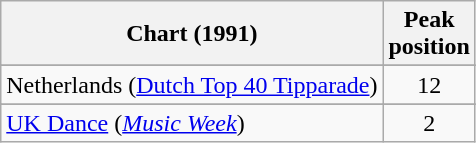<table class="wikitable sortable plainrowheaders">
<tr>
<th scope="col">Chart (1991)</th>
<th scope="col">Peak <br>position</th>
</tr>
<tr>
</tr>
<tr>
<td>Netherlands (<a href='#'>Dutch Top 40 Tipparade</a>)</td>
<td align="center">12</td>
</tr>
<tr>
</tr>
<tr>
</tr>
<tr>
<td scope="row"><a href='#'>UK Dance</a> (<em><a href='#'>Music Week</a></em>)</td>
<td align="center">2</td>
</tr>
</table>
